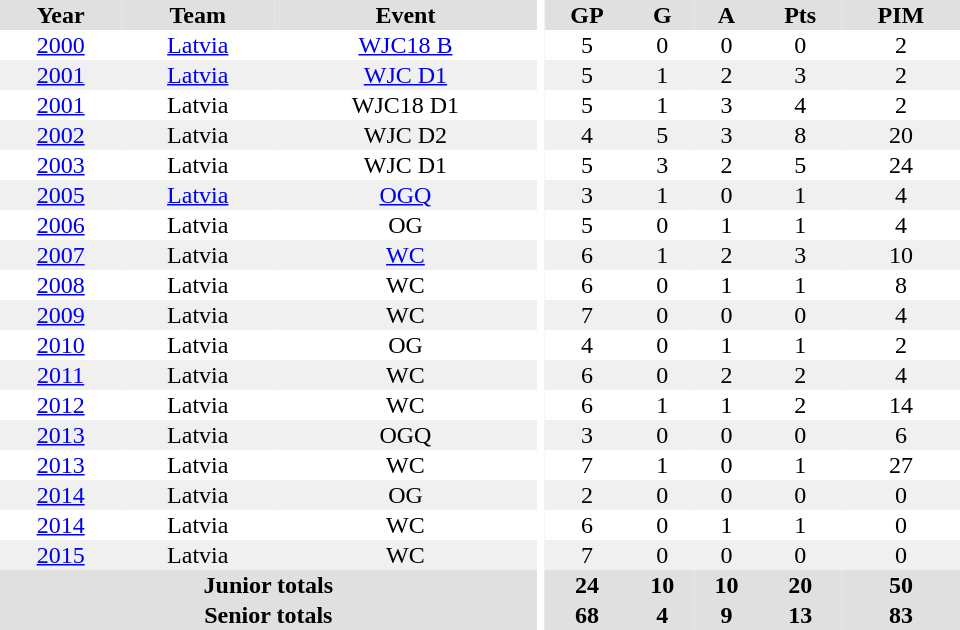<table border="0" cellpadding="1" cellspacing="0" ID="Table3" style="text-align:center; width:40em">
<tr ALIGN="center" bgcolor="#e0e0e0">
<th>Year</th>
<th>Team</th>
<th>Event</th>
<th rowspan="99" bgcolor="#ffffff"></th>
<th>GP</th>
<th>G</th>
<th>A</th>
<th>Pts</th>
<th>PIM</th>
</tr>
<tr>
<td><a href='#'>2000</a></td>
<td><a href='#'>Latvia</a></td>
<td><a href='#'>WJC18 B</a></td>
<td>5</td>
<td>0</td>
<td>0</td>
<td>0</td>
<td>2</td>
</tr>
<tr bgcolor="#f0f0f0">
<td><a href='#'>2001</a></td>
<td><a href='#'>Latvia</a></td>
<td><a href='#'>WJC D1</a></td>
<td>5</td>
<td>1</td>
<td>2</td>
<td>3</td>
<td>2</td>
</tr>
<tr>
<td><a href='#'>2001</a></td>
<td>Latvia</td>
<td>WJC18 D1</td>
<td>5</td>
<td>1</td>
<td>3</td>
<td>4</td>
<td>2</td>
</tr>
<tr bgcolor="#f0f0f0">
<td><a href='#'>2002</a></td>
<td>Latvia</td>
<td>WJC D2</td>
<td>4</td>
<td>5</td>
<td>3</td>
<td>8</td>
<td>20</td>
</tr>
<tr>
<td><a href='#'>2003</a></td>
<td>Latvia</td>
<td>WJC D1</td>
<td>5</td>
<td>3</td>
<td>2</td>
<td>5</td>
<td>24</td>
</tr>
<tr bgcolor="#f0f0f0">
<td><a href='#'>2005</a></td>
<td><a href='#'>Latvia</a></td>
<td><a href='#'>OGQ</a></td>
<td>3</td>
<td>1</td>
<td>0</td>
<td>1</td>
<td>4</td>
</tr>
<tr>
<td><a href='#'>2006</a></td>
<td>Latvia</td>
<td>OG</td>
<td>5</td>
<td>0</td>
<td>1</td>
<td>1</td>
<td>4</td>
</tr>
<tr bgcolor="#f0f0f0">
<td><a href='#'>2007</a></td>
<td>Latvia</td>
<td><a href='#'>WC</a></td>
<td>6</td>
<td>1</td>
<td>2</td>
<td>3</td>
<td>10</td>
</tr>
<tr>
<td><a href='#'>2008</a></td>
<td>Latvia</td>
<td>WC</td>
<td>6</td>
<td>0</td>
<td>1</td>
<td>1</td>
<td>8</td>
</tr>
<tr bgcolor="#f0f0f0">
<td><a href='#'>2009</a></td>
<td>Latvia</td>
<td>WC</td>
<td>7</td>
<td>0</td>
<td>0</td>
<td>0</td>
<td>4</td>
</tr>
<tr>
<td><a href='#'>2010</a></td>
<td>Latvia</td>
<td>OG</td>
<td>4</td>
<td>0</td>
<td>1</td>
<td>1</td>
<td>2</td>
</tr>
<tr bgcolor="#f0f0f0">
<td><a href='#'>2011</a></td>
<td>Latvia</td>
<td>WC</td>
<td>6</td>
<td>0</td>
<td>2</td>
<td>2</td>
<td>4</td>
</tr>
<tr>
<td><a href='#'>2012</a></td>
<td>Latvia</td>
<td>WC</td>
<td>6</td>
<td>1</td>
<td>1</td>
<td>2</td>
<td>14</td>
</tr>
<tr bgcolor="#f0f0f0">
<td><a href='#'>2013</a></td>
<td>Latvia</td>
<td>OGQ</td>
<td>3</td>
<td>0</td>
<td>0</td>
<td>0</td>
<td>6</td>
</tr>
<tr>
<td><a href='#'>2013</a></td>
<td>Latvia</td>
<td>WC</td>
<td>7</td>
<td>1</td>
<td>0</td>
<td>1</td>
<td>27</td>
</tr>
<tr bgcolor="#f0f0f0">
<td><a href='#'>2014</a></td>
<td>Latvia</td>
<td>OG</td>
<td>2</td>
<td>0</td>
<td>0</td>
<td>0</td>
<td>0</td>
</tr>
<tr>
<td><a href='#'>2014</a></td>
<td>Latvia</td>
<td>WC</td>
<td>6</td>
<td>0</td>
<td>1</td>
<td>1</td>
<td>0</td>
</tr>
<tr bgcolor="#f0f0f0">
<td><a href='#'>2015</a></td>
<td>Latvia</td>
<td>WC</td>
<td>7</td>
<td>0</td>
<td>0</td>
<td>0</td>
<td>0</td>
</tr>
<tr style="background: #e0e0e0;">
<th colspan="3">Junior totals</th>
<th>24</th>
<th>10</th>
<th>10</th>
<th>20</th>
<th>50</th>
</tr>
<tr style="background: #e0e0e0;">
<th colspan="3">Senior totals</th>
<th>68</th>
<th>4</th>
<th>9</th>
<th>13</th>
<th>83</th>
</tr>
</table>
